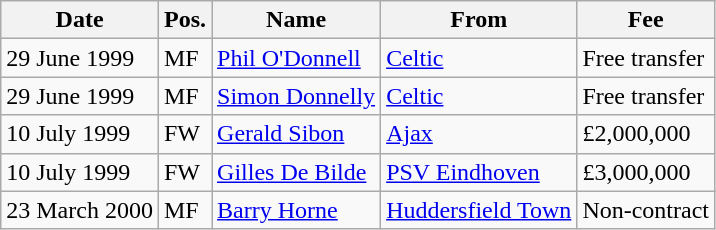<table class="wikitable">
<tr>
<th>Date</th>
<th>Pos.</th>
<th>Name</th>
<th>From</th>
<th>Fee</th>
</tr>
<tr>
<td>29 June 1999</td>
<td>MF</td>
<td><a href='#'>Phil O'Donnell</a></td>
<td><a href='#'>Celtic</a></td>
<td>Free transfer</td>
</tr>
<tr>
<td>29 June 1999</td>
<td>MF</td>
<td><a href='#'>Simon Donnelly</a></td>
<td><a href='#'>Celtic</a></td>
<td>Free transfer</td>
</tr>
<tr>
<td>10 July 1999</td>
<td>FW</td>
<td><a href='#'>Gerald Sibon</a></td>
<td><a href='#'>Ajax</a></td>
<td>£2,000,000</td>
</tr>
<tr>
<td>10 July 1999</td>
<td>FW</td>
<td><a href='#'>Gilles De Bilde</a></td>
<td><a href='#'>PSV Eindhoven</a></td>
<td>£3,000,000</td>
</tr>
<tr>
<td>23 March 2000</td>
<td>MF</td>
<td><a href='#'>Barry Horne</a></td>
<td><a href='#'>Huddersfield Town</a></td>
<td>Non-contract</td>
</tr>
</table>
